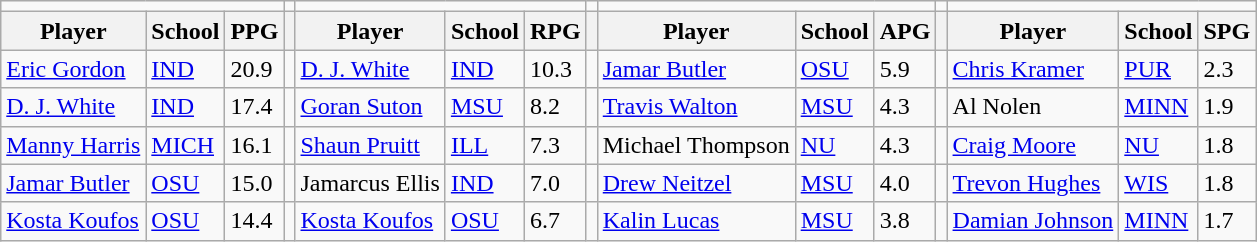<table class="wikitable" style="text-align: left;">
<tr>
<td colspan=3></td>
<td></td>
<td colspan=3></td>
<td></td>
<td colspan=3></td>
<td></td>
<td colspan=3></td>
</tr>
<tr>
<th>Player</th>
<th>School</th>
<th>PPG</th>
<th></th>
<th>Player</th>
<th>School</th>
<th>RPG</th>
<th></th>
<th>Player</th>
<th>School</th>
<th>APG</th>
<th></th>
<th>Player</th>
<th>School</th>
<th>SPG</th>
</tr>
<tr>
<td align="left"><a href='#'>Eric Gordon</a></td>
<td><a href='#'>IND</a></td>
<td>20.9</td>
<td></td>
<td><a href='#'>D. J. White</a></td>
<td><a href='#'>IND</a></td>
<td>10.3</td>
<td></td>
<td><a href='#'>Jamar Butler</a></td>
<td><a href='#'>OSU</a></td>
<td>5.9</td>
<td></td>
<td><a href='#'>Chris Kramer</a></td>
<td><a href='#'>PUR</a></td>
<td>2.3</td>
</tr>
<tr>
<td align="left"><a href='#'>D. J. White</a></td>
<td><a href='#'>IND</a></td>
<td>17.4</td>
<td></td>
<td><a href='#'>Goran Suton</a></td>
<td><a href='#'>MSU</a></td>
<td>8.2</td>
<td></td>
<td><a href='#'>Travis Walton</a></td>
<td><a href='#'>MSU</a></td>
<td>4.3</td>
<td></td>
<td>Al Nolen</td>
<td><a href='#'>MINN</a></td>
<td>1.9</td>
</tr>
<tr>
<td align="left"><a href='#'>Manny Harris</a></td>
<td><a href='#'>MICH</a></td>
<td>16.1</td>
<td></td>
<td><a href='#'>Shaun Pruitt</a></td>
<td><a href='#'>ILL</a></td>
<td>7.3</td>
<td></td>
<td>Michael Thompson</td>
<td><a href='#'>NU</a></td>
<td>4.3</td>
<td></td>
<td><a href='#'>Craig Moore</a></td>
<td><a href='#'>NU</a></td>
<td>1.8</td>
</tr>
<tr>
<td align="left"><a href='#'>Jamar Butler</a></td>
<td><a href='#'>OSU</a></td>
<td>15.0</td>
<td></td>
<td>Jamarcus Ellis</td>
<td><a href='#'>IND</a></td>
<td>7.0</td>
<td></td>
<td><a href='#'>Drew Neitzel</a></td>
<td><a href='#'>MSU</a></td>
<td>4.0</td>
<td></td>
<td><a href='#'>Trevon Hughes</a></td>
<td><a href='#'>WIS</a></td>
<td>1.8</td>
</tr>
<tr>
<td align="left"><a href='#'>Kosta Koufos</a></td>
<td><a href='#'>OSU</a></td>
<td>14.4</td>
<td></td>
<td><a href='#'>Kosta Koufos</a></td>
<td><a href='#'>OSU</a></td>
<td>6.7</td>
<td></td>
<td><a href='#'>Kalin Lucas</a></td>
<td><a href='#'>MSU</a></td>
<td>3.8</td>
<td></td>
<td><a href='#'>Damian Johnson</a></td>
<td><a href='#'>MINN</a></td>
<td>1.7</td>
</tr>
</table>
